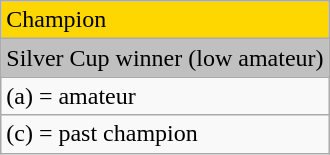<table class="wikitable">
<tr style="background:gold">
<td>Champion</td>
</tr>
<tr style="background:silver">
<td>Silver Cup winner (low amateur)</td>
</tr>
<tr>
<td>(a) = amateur</td>
</tr>
<tr>
<td>(c) = past champion</td>
</tr>
</table>
